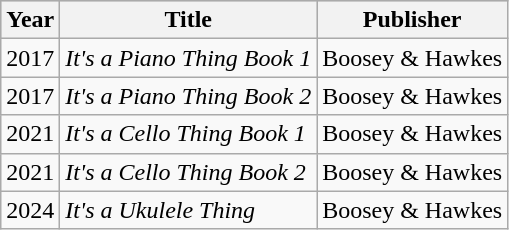<table class='wikitable'>
<tr bgcolor='#CCCCCC'>
<th>Year</th>
<th>Title</th>
<th>Publisher</th>
</tr>
<tr>
<td>2017</td>
<td><em>It's a Piano Thing Book 1</em></td>
<td>Boosey & Hawkes</td>
</tr>
<tr>
<td>2017</td>
<td><em>It's a Piano Thing Book 2</em></td>
<td>Boosey & Hawkes</td>
</tr>
<tr>
<td>2021</td>
<td><em>It's a Cello Thing Book 1</em></td>
<td>Boosey & Hawkes</td>
</tr>
<tr>
<td>2021</td>
<td><em>It's a Cello Thing Book 2</em></td>
<td>Boosey & Hawkes</td>
</tr>
<tr>
<td>2024</td>
<td><em>It's a Ukulele Thing</em></td>
<td>Boosey & Hawkes</td>
</tr>
</table>
